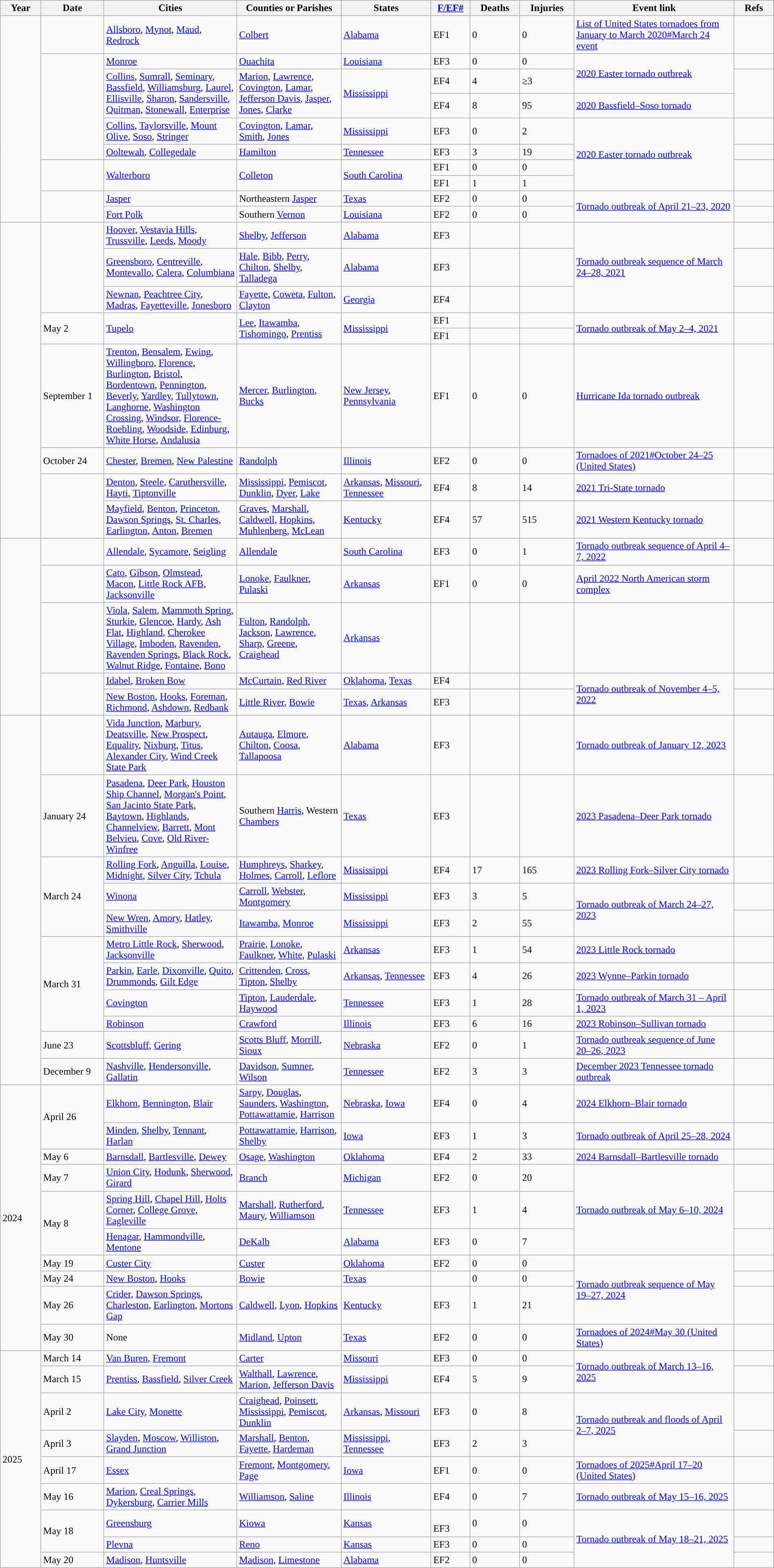<table class="wikitable sortable" style="width:100%;">
<tr>
<th scope="col" width="2%" align="center">Year</th>
<th scope="col" width="2%" align="center">Date</th>
<th scope="col" width="8%" align="center" class="unsortable">Cities</th>
<th scope="col" width="5%" align="center" class="unsortable">Counties or Parishes</th>
<th scope="col" width="4%" align="center">States</th>
<th scope="col" width="1%" align="center"><a href='#'>F/EF#</a></th>
<th scope="col" width="2%" align="center">Deaths</th>
<th scope="col" width="2%" align="center">Injuries</th>
<th scope="col" width="10%" align="center" class="unsortable">Event link</th>
<th scope="col" width="2%" align="center">Refs</th>
</tr>
<tr>
<td rowspan="10"></td>
<td></td>
<td><a href='#'>Allsboro</a>, <a href='#'>Mynot</a>, <a href='#'>Maud</a>, <a href='#'>Redrock</a></td>
<td><a href='#'>Colbert</a></td>
<td><a href='#'>Alabama</a></td>
<td>EF1</td>
<td>0</td>
<td>0</td>
<td><a href='#'>List of United States tornadoes from January to March 2020#March 24 event</a></td>
<td></td>
</tr>
<tr>
<td rowspan="5"></td>
<td><a href='#'>Monroe</a></td>
<td><a href='#'>Ouachita</a></td>
<td><a href='#'>Louisiana</a></td>
<td>EF3</td>
<td>0</td>
<td>0</td>
<td rowspan="2"><a href='#'>2020 Easter tornado outbreak</a></td>
<td></td>
</tr>
<tr>
<td rowspan=2><a href='#'>Collins</a>, <a href='#'>Sumrall</a>, <a href='#'>Seminary</a>, <a href='#'>Bassfield</a>, <a href='#'>Williamsburg</a>, <a href='#'>Laurel</a>, <a href='#'>Ellisville</a>, <a href='#'>Sharon</a>, <a href='#'>Sandersville</a>, <a href='#'>Quitman</a>, <a href='#'>Stonewall</a>, <a href='#'>Enterprise</a></td>
<td rowspan=2><a href='#'>Marion</a>, <a href='#'>Lawrence</a>, <a href='#'>Covington</a>, <a href='#'>Lamar</a>, <a href='#'>Jefferson Davis</a>, <a href='#'>Jasper</a>, <a href='#'>Jones</a>, <a href='#'>Clarke</a></td>
<td rowspan=2><a href='#'>Mississippi</a></td>
<td>EF4</td>
<td>4</td>
<td>≥3</td>
<td rowspan=2></td>
</tr>
<tr>
<td>EF4</td>
<td>8</td>
<td>95</td>
<td><a href='#'>2020 Bassfield–Soso tornado</a></td>
</tr>
<tr>
<td><a href='#'>Collins</a>, <a href='#'>Taylorsville</a>, <a href='#'>Mount Olive</a>, <a href='#'>Soso</a>, <a href='#'>Stringer</a></td>
<td><a href='#'>Covington</a>, <a href='#'>Lamar</a>, <a href='#'>Smith</a>, <a href='#'>Jones</a></td>
<td><a href='#'>Mississippi</a></td>
<td>EF3</td>
<td>0</td>
<td>2</td>
<td rowspan="4"><a href='#'>2020 Easter tornado outbreak</a></td>
<td></td>
</tr>
<tr>
<td><a href='#'>Ooltewah</a>, <a href='#'>Collegedale</a></td>
<td><a href='#'>Hamilton</a></td>
<td><a href='#'>Tennessee</a></td>
<td>EF3</td>
<td>3</td>
<td>19</td>
<td></td>
</tr>
<tr>
<td rowspan="2"></td>
<td rowspan="2"><a href='#'>Walterboro</a></td>
<td rowspan="2"><a href='#'>Colleton</a></td>
<td rowspan="2"><a href='#'>South Carolina</a></td>
<td>EF1</td>
<td>0</td>
<td>0</td>
<td rowspan="2"></td>
</tr>
<tr>
<td>EF1</td>
<td>1</td>
<td>1</td>
</tr>
<tr>
<td rowspan="2"></td>
<td><a href='#'>Jasper</a></td>
<td>Northeastern <a href='#'>Jasper</a></td>
<td><a href='#'>Texas</a></td>
<td>EF2</td>
<td>0</td>
<td>0</td>
<td rowspan=2><a href='#'>Tornado outbreak of April 21–23, 2020</a></td>
<td></td>
</tr>
<tr>
<td><a href='#'>Fort Polk</a></td>
<td>Southern <a href='#'>Vernon</a></td>
<td><a href='#'>Louisiana</a></td>
<td>EF2</td>
<td>0</td>
<td>0</td>
<td></td>
</tr>
<tr>
<td rowspan="9"></td>
<td rowspan=3></td>
<td><a href='#'>Hoover</a>, <a href='#'>Vestavia Hills</a>, <a href='#'>Trussville</a>, <a href='#'>Leeds</a>, <a href='#'>Moody</a></td>
<td><a href='#'>Shelby</a>, <a href='#'>Jefferson</a></td>
<td><a href='#'>Alabama</a></td>
<td>EF3</td>
<td></td>
<td></td>
<td rowspan=3><a href='#'>Tornado outbreak sequence of March 24–28, 2021</a></td>
<td></td>
</tr>
<tr>
<td><a href='#'>Greensboro</a>, <a href='#'>Centreville</a>, <a href='#'>Montevallo</a>, <a href='#'>Calera</a>, <a href='#'>Columbiana</a></td>
<td><a href='#'>Hale</a>, <a href='#'>Bibb</a>, <a href='#'>Perry</a>, <a href='#'>Chilton</a>, <a href='#'>Shelby</a>, <a href='#'>Talladega</a></td>
<td><a href='#'>Alabama</a></td>
<td>EF3</td>
<td></td>
<td></td>
<td><br></td>
</tr>
<tr>
<td><a href='#'>Newnan</a>, <a href='#'>Peachtree City</a>, <a href='#'>Madras</a>, <a href='#'>Fayetteville</a>, <a href='#'>Jonesboro</a></td>
<td><a href='#'>Fayette</a>, <a href='#'>Coweta</a>, <a href='#'>Fulton</a>, <a href='#'>Clayton</a></td>
<td><a href='#'>Georgia</a></td>
<td>EF4</td>
<td></td>
<td></td>
<td></td>
</tr>
<tr>
<td rowspan=2>May 2</td>
<td rowspan=2><a href='#'>Tupelo</a></td>
<td rowspan=2><a href='#'>Lee</a>, <a href='#'>Itawamba</a>, <a href='#'>Tishomingo</a>, <a href='#'>Prentiss</a></td>
<td rowspan=2><a href='#'>Mississippi</a></td>
<td>EF1</td>
<td></td>
<td></td>
<td rowspan=2><a href='#'>Tornado outbreak of May 2–4, 2021</a></td>
<td rowspan=2></td>
</tr>
<tr>
<td>EF1</td>
<td></td>
<td></td>
</tr>
<tr>
<td>September 1</td>
<td><a href='#'>Trenton</a>, <a href='#'>Bensalem</a>, <a href='#'>Ewing</a>, <a href='#'>Willingboro</a>, <a href='#'>Florence</a>, <a href='#'>Burlington</a>, <a href='#'>Bristol</a>, <a href='#'>Bordentown</a>, <a href='#'>Pennington</a>, <a href='#'>Beverly</a>, <a href='#'>Yardley</a>, <a href='#'>Tullytown</a>, <a href='#'>Langhorne</a>, <a href='#'>Washington Crossing</a>, <a href='#'>Windsor</a>, <a href='#'>Florence-Roebling</a>, <a href='#'>Woodside</a>, <a href='#'>Edinburg</a>, <a href='#'>White Horse</a>, <a href='#'>Andalusia</a></td>
<td><a href='#'>Mercer</a>, <a href='#'>Burlington</a>, <a href='#'>Bucks</a></td>
<td><a href='#'>New Jersey</a>, <a href='#'>Pennsylvania</a></td>
<td>EF1</td>
<td>0</td>
<td>0</td>
<td><a href='#'>Hurricane Ida tornado outbreak</a></td>
<td></td>
</tr>
<tr>
<td>October 24</td>
<td><a href='#'>Chester</a>, <a href='#'>Bremen</a>, <a href='#'>New Palestine</a></td>
<td><a href='#'>Randolph</a></td>
<td><a href='#'>Illinois</a></td>
<td>EF2</td>
<td>0</td>
<td>0</td>
<td><a href='#'>Tornadoes of 2021#October 24–25 (United States)</a></td>
<td></td>
</tr>
<tr>
<td rowspan=2></td>
<td><a href='#'>Denton</a>, <a href='#'>Steele</a>, <a href='#'>Caruthersville</a>, <a href='#'>Hayti</a>, <a href='#'>Tiptonville</a></td>
<td><a href='#'>Mississippi</a>, <a href='#'>Pemiscot</a>, <a href='#'>Dunklin</a>, <a href='#'>Dyer</a>, <a href='#'>Lake</a></td>
<td><a href='#'>Arkansas</a>, <a href='#'>Missouri</a>, <a href='#'>Tennessee</a></td>
<td>EF4</td>
<td>8</td>
<td>14</td>
<td><a href='#'>2021 Tri-State tornado</a></td>
<td></td>
</tr>
<tr>
<td><a href='#'>Mayfield</a>, <a href='#'>Benton</a>, <a href='#'>Princeton</a>, <a href='#'>Dawson Springs</a>, <a href='#'>St. Charles</a>, <a href='#'>Earlington</a>, <a href='#'>Anton</a>, <a href='#'>Bremen</a></td>
<td><a href='#'>Graves</a>, <a href='#'>Marshall</a>, <a href='#'>Caldwell</a>, <a href='#'>Hopkins</a>, <a href='#'>Muhlenberg</a>, <a href='#'>McLean</a></td>
<td><a href='#'>Kentucky</a></td>
<td>EF4</td>
<td>57</td>
<td>515</td>
<td><a href='#'>2021 Western Kentucky tornado</a></td>
<td><br></td>
</tr>
<tr>
<td rowspan=5></td>
<td rowspan=1></td>
<td><a href='#'>Allendale</a>, <a href='#'>Sycamore</a>, <a href='#'>Seigling</a></td>
<td><a href='#'>Allendale</a></td>
<td><a href='#'>South Carolina</a></td>
<td>EF3</td>
<td>0</td>
<td>1</td>
<td><a href='#'>Tornado outbreak sequence of April 4–7, 2022</a></td>
<td></td>
</tr>
<tr>
<td></td>
<td><a href='#'>Cato</a>, <a href='#'>Gibson</a>, <a href='#'>Olmstead</a>, <a href='#'>Macon</a>, <a href='#'>Little Rock AFB</a>, <a href='#'>Jacksonville</a></td>
<td><a href='#'>Lonoke</a>, <a href='#'>Faulkner</a>, <a href='#'>Pulaski</a></td>
<td><a href='#'>Arkansas</a></td>
<td>EF1</td>
<td>0</td>
<td>0</td>
<td><a href='#'>April 2022 North American storm complex</a></td>
<td></td>
</tr>
<tr>
<td></td>
<td><a href='#'>Viola</a>, <a href='#'>Salem</a>, <a href='#'>Mammoth Spring</a>, <a href='#'>Sturkie</a>, <a href='#'>Glencoe</a>,  <a href='#'>Hardy</a>, <a href='#'>Ash Flat</a>, <a href='#'>Highland</a>, <a href='#'>Cherokee Village</a>, <a href='#'>Imboden</a>, <a href='#'>Ravenden</a>, <a href='#'>Ravenden Springs</a>, <a href='#'>Black Rock</a>, <a href='#'>Walnut Ridge</a>, <a href='#'>Fontaine</a>, <a href='#'>Bono</a></td>
<td><a href='#'>Fulton</a>, <a href='#'>Randolph</a>, <a href='#'>Jackson</a>, <a href='#'>Lawrence</a>, <a href='#'>Sharp</a>, <a href='#'>Greene</a>, <a href='#'>Craighead</a></td>
<td><a href='#'>Arkansas</a></td>
<td></td>
<td></td>
<td></td>
<td></td>
<td></td>
</tr>
<tr>
<td rowspan=2></td>
<td><a href='#'>Idabel</a>, <a href='#'>Broken Bow</a></td>
<td><a href='#'>McCurtain</a>, <a href='#'>Red River</a></td>
<td><a href='#'>Oklahoma</a>, <a href='#'>Texas</a></td>
<td>EF4</td>
<td></td>
<td></td>
<td rowspan=2><a href='#'>Tornado outbreak of November 4–5, 2022</a></td>
<td></td>
</tr>
<tr>
<td><a href='#'>New Boston</a>, <a href='#'>Hooks</a>, <a href='#'>Foreman</a>, <a href='#'>Richmond</a>, <a href='#'>Ashdown</a>, <a href='#'>Redbank</a></td>
<td><a href='#'>Little River</a>, <a href='#'>Bowie</a></td>
<td><a href='#'>Texas</a>, <a href='#'>Arkansas</a></td>
<td>EF3</td>
<td></td>
<td></td>
<td></td>
</tr>
<tr>
<td rowspan="11"></td>
<td></td>
<td><a href='#'>Vida Junction</a>, <a href='#'>Marbury</a>, <a href='#'>Deatsville</a>, <a href='#'>New Prospect</a>, <a href='#'>Equality</a>, <a href='#'>Nixburg</a>, <a href='#'>Titus</a>, <a href='#'>Alexander City</a>, <a href='#'>Wind Creek State Park</a></td>
<td><a href='#'>Autauga</a>, <a href='#'>Elmore</a>, <a href='#'>Chilton</a>, <a href='#'>Coosa</a>, <a href='#'>Tallapoosa</a></td>
<td><a href='#'>Alabama</a></td>
<td>EF3</td>
<td></td>
<td></td>
<td><a href='#'>Tornado outbreak of January 12, 2023</a></td>
<td></td>
</tr>
<tr>
<td>January 24</td>
<td><a href='#'>Pasadena</a>, <a href='#'>Deer Park</a>, <a href='#'>Houston Ship Channel</a>, <a href='#'>Morgan's Point</a>, <a href='#'>San Jacinto State Park</a>, <a href='#'>Baytown</a>, <a href='#'>Highlands</a>, <a href='#'>Channelview</a>, <a href='#'>Barrett</a>, <a href='#'>Mont Belvieu</a>, <a href='#'>Cove</a>, <a href='#'>Old River-Winfree</a></td>
<td>Southern <a href='#'>Harris</a>, Western <a href='#'>Chambers</a></td>
<td><a href='#'>Texas</a></td>
<td>EF3</td>
<td></td>
<td></td>
<td><a href='#'>2023 Pasadena–Deer Park tornado</a></td>
<td></td>
</tr>
<tr>
<td rowspan="3">March 24</td>
<td><a href='#'>Rolling Fork</a>, <a href='#'>Anguilla</a>, <a href='#'>Louise</a>, <a href='#'>Midnight</a>, <a href='#'>Silver City</a>, <a href='#'>Tchula</a></td>
<td><a href='#'>Humphreys</a>, <a href='#'>Sharkey</a>, <a href='#'>Holmes</a>, <a href='#'>Carroll</a>, <a href='#'>Leflore</a></td>
<td><a href='#'>Mississippi</a></td>
<td>EF4</td>
<td>17</td>
<td>165</td>
<td><a href='#'>2023 Rolling Fork–Silver City tornado</a></td>
<td></td>
</tr>
<tr>
<td><a href='#'>Winona</a></td>
<td><a href='#'>Carroll</a>, <a href='#'>Webster</a>, <a href='#'>Montgomery</a></td>
<td><a href='#'>Mississippi</a></td>
<td>EF3</td>
<td>3</td>
<td>5</td>
<td rowspan="2"><a href='#'>Tornado outbreak of March 24–27, 2023</a></td>
<td></td>
</tr>
<tr>
<td><a href='#'>New Wren</a>, <a href='#'>Amory</a>, <a href='#'>Hatley</a>, <a href='#'>Smithville</a></td>
<td><a href='#'>Itawamba</a>, <a href='#'>Monroe</a></td>
<td><a href='#'>Mississippi</a></td>
<td>EF3</td>
<td>2</td>
<td>55</td>
<td></td>
</tr>
<tr>
<td rowspan="4">March 31</td>
<td><a href='#'>Metro Little Rock</a>, <a href='#'>Sherwood</a>, <a href='#'>Jacksonville</a></td>
<td><a href='#'>Prairie</a>, <a href='#'>Lonoke</a>, <a href='#'>Faulkner</a>, <a href='#'>White</a>, <a href='#'>Pulaski</a></td>
<td><a href='#'>Arkansas</a></td>
<td>EF3</td>
<td>1</td>
<td>54</td>
<td><a href='#'>2023 Little Rock tornado</a></td>
<td></td>
</tr>
<tr>
<td><a href='#'>Parkin</a>, <a href='#'>Earle</a>, <a href='#'>Dixonville</a>, <a href='#'>Quito</a>, <a href='#'>Drummonds</a>, <a href='#'>Gilt Edge</a></td>
<td><a href='#'>Crittenden</a>, <a href='#'>Cross</a>, <a href='#'>Tipton</a>, <a href='#'>Shelby</a></td>
<td><a href='#'>Arkansas</a>, <a href='#'>Tennessee</a></td>
<td>EF3</td>
<td>4</td>
<td>26</td>
<td><a href='#'>2023 Wynne–Parkin tornado</a></td>
<td></td>
</tr>
<tr>
<td><a href='#'>Covington</a></td>
<td><a href='#'>Tipton</a>, <a href='#'>Lauderdale</a>, <a href='#'>Haywood</a></td>
<td><a href='#'>Tennessee</a></td>
<td>EF3</td>
<td>1</td>
<td>28</td>
<td><a href='#'>Tornado outbreak of March 31 – April 1, 2023</a></td>
<td></td>
</tr>
<tr>
<td><a href='#'>Robinson</a></td>
<td><a href='#'>Crawford</a></td>
<td><a href='#'>Illinois</a></td>
<td>EF3</td>
<td>6</td>
<td>16</td>
<td><a href='#'>2023 Robinson–Sullivan tornado</a></td>
<td></td>
</tr>
<tr>
<td>June 23</td>
<td><a href='#'>Scottsbluff</a>, <a href='#'>Gering</a></td>
<td><a href='#'>Scotts Bluff</a>, <a href='#'>Morrill</a>, <a href='#'>Sioux</a></td>
<td><a href='#'>Nebraska</a></td>
<td>EF2</td>
<td>0</td>
<td>1</td>
<td><a href='#'>Tornado outbreak sequence of June 20–26, 2023</a></td>
<td></td>
</tr>
<tr>
<td>December 9</td>
<td><a href='#'>Nashville</a>, <a href='#'>Hendersonville</a>, <a href='#'>Gallatin</a></td>
<td><a href='#'>Davidson</a>, <a href='#'>Sumner</a>, <a href='#'>Wilson</a></td>
<td><a href='#'>Tennessee</a></td>
<td>EF2</td>
<td>3</td>
<td>3</td>
<td><a href='#'>December 2023 Tennessee tornado outbreak</a></td>
<td></td>
</tr>
<tr>
<td rowspan="10">2024</td>
<td rowspan="2">April 26</td>
<td><a href='#'>Elkhorn</a>, <a href='#'>Bennington</a>, <a href='#'>Blair</a></td>
<td><a href='#'>Sarpy</a>, <a href='#'>Douglas</a>, <a href='#'>Saunders</a>, <a href='#'>Washington</a>, <a href='#'>Pottawattamie</a>, <a href='#'>Harrison</a></td>
<td><a href='#'>Nebraska</a>, <a href='#'>Iowa</a></td>
<td>EF4</td>
<td>0</td>
<td>4</td>
<td><a href='#'>2024 Elkhorn–Blair tornado</a></td>
<td></td>
</tr>
<tr>
<td><a href='#'>Minden</a>, <a href='#'>Shelby</a>, <a href='#'>Tennant</a>, <a href='#'>Harlan</a></td>
<td><a href='#'>Pottawattamie</a>, <a href='#'>Harrison</a>, <a href='#'>Shelby</a></td>
<td><a href='#'>Iowa</a></td>
<td>EF3</td>
<td>1</td>
<td>3</td>
<td><a href='#'>Tornado outbreak of April 25–28, 2024</a></td>
<td></td>
</tr>
<tr>
<td>May 6</td>
<td><a href='#'>Barnsdall</a>, <a href='#'>Bartlesville</a>, <a href='#'>Dewey</a></td>
<td><a href='#'>Osage</a>, <a href='#'>Washington</a></td>
<td><a href='#'>Oklahoma</a></td>
<td>EF4</td>
<td>2</td>
<td>33</td>
<td><a href='#'>2024 Barnsdall–Bartlesville tornado</a></td>
<td></td>
</tr>
<tr>
<td>May 7</td>
<td><a href='#'>Union City</a>, <a href='#'>Hodunk</a>, <a href='#'>Sherwood</a>, <a href='#'>Girard</a></td>
<td><a href='#'>Branch</a></td>
<td><a href='#'>Michigan</a></td>
<td>EF2</td>
<td>0</td>
<td>20</td>
<td rowspan="3"><a href='#'>Tornado outbreak of May 6–10, 2024</a></td>
<td></td>
</tr>
<tr>
<td rowspan="2">May 8</td>
<td><a href='#'>Spring Hill</a>, <a href='#'>Chapel Hill</a>, <a href='#'>Holts Corner</a>, <a href='#'>College Grove</a>, <a href='#'>Eagleville</a></td>
<td><a href='#'>Marshall</a>, <a href='#'>Rutherford</a>, <a href='#'>Maury</a>, <a href='#'>Williamson</a></td>
<td><a href='#'>Tennessee</a></td>
<td>EF3</td>
<td>1</td>
<td>4</td>
<td></td>
</tr>
<tr>
<td><a href='#'>Henagar</a>, <a href='#'>Hammondville</a>, <a href='#'>Mentone</a></td>
<td><a href='#'>DeKalb</a></td>
<td><a href='#'>Alabama</a></td>
<td>EF3</td>
<td>0</td>
<td>7</td>
<td></td>
</tr>
<tr>
<td>May 19</td>
<td><a href='#'>Custer City</a></td>
<td><a href='#'>Custer</a></td>
<td><a href='#'>Oklahoma</a></td>
<td>EF2</td>
<td>0</td>
<td>0</td>
<td rowspan="3"><a href='#'>Tornado outbreak sequence of May 19–27, 2024</a></td>
<td></td>
</tr>
<tr>
<td>May 24</td>
<td><a href='#'>New Boston</a>, <a href='#'>Hooks</a></td>
<td><a href='#'>Bowie</a></td>
<td><a href='#'>Texas</a></td>
<td></td>
<td>0</td>
<td>0</td>
<td></td>
</tr>
<tr>
<td rowspan="1">May 26</td>
<td><a href='#'>Crider</a>, <a href='#'>Dawson Springs</a>, <a href='#'>Charleston</a>, <a href='#'>Earlington</a>, <a href='#'>Mortons Gap</a></td>
<td><a href='#'>Caldwell</a>, <a href='#'>Lyon</a>, <a href='#'>Hopkins</a></td>
<td><a href='#'>Kentucky</a></td>
<td>EF3</td>
<td>1</td>
<td>21</td>
<td></td>
</tr>
<tr>
<td rowspan="1">May 30</td>
<td>None</td>
<td><a href='#'>Midland</a>, <a href='#'>Upton</a></td>
<td><a href='#'>Texas</a></td>
<td>EF2</td>
<td>0</td>
<td>0</td>
<td><a href='#'>Tornadoes of 2024#May 30 (United States)</a></td>
<td></td>
</tr>
<tr>
<td rowspan="9">2025</td>
<td>March 14</td>
<td><a href='#'>Van Buren</a>, <a href='#'>Fremont</a></td>
<td><a href='#'>Carter</a></td>
<td><a href='#'>Missouri</a></td>
<td>EF3</td>
<td>0</td>
<td>0</td>
<td rowspan="2"><a href='#'>Tornado outbreak of March 13–16, 2025</a></td>
<td></td>
</tr>
<tr>
<td>March 15</td>
<td><a href='#'>Prentiss</a>, <a href='#'>Bassfield</a>, <a href='#'>Silver Creek</a></td>
<td><a href='#'>Walthall</a>, <a href='#'>Lawrence</a>, <a href='#'>Marion</a>, <a href='#'>Jefferson Davis</a></td>
<td><a href='#'>Mississippi</a></td>
<td>EF4</td>
<td>5</td>
<td>9</td>
<td></td>
</tr>
<tr>
<td>April 2</td>
<td><a href='#'>Lake City</a>, <a href='#'>Monette</a></td>
<td><a href='#'>Craighead</a>, <a href='#'>Poinsett</a>, <a href='#'>Mississippi</a>, <a href='#'>Pemiscot</a>, <a href='#'>Dunklin</a></td>
<td><a href='#'>Arkansas</a>, <a href='#'>Missouri</a></td>
<td>EF3</td>
<td>0</td>
<td>8</td>
<td rowspan="2"><a href='#'>Tornado outbreak and floods of April 2–7, 2025</a></td>
<td></td>
</tr>
<tr>
<td>April 3</td>
<td><a href='#'>Slayden</a>, <a href='#'>Moscow</a>, <a href='#'>Williston</a>, <a href='#'>Grand Junction</a></td>
<td><a href='#'>Marshall</a>, <a href='#'>Benton</a>, <a href='#'>Fayette</a>, <a href='#'>Hardeman</a></td>
<td><a href='#'>Mississippi</a>, <a href='#'>Tennessee</a></td>
<td>EF3</td>
<td>2</td>
<td>3</td>
<td></td>
</tr>
<tr>
<td>April 17</td>
<td><a href='#'>Essex</a></td>
<td><a href='#'>Fremont</a>, <a href='#'>Montgomery</a>, <a href='#'>Page</a></td>
<td><a href='#'>Iowa</a></td>
<td>EF1</td>
<td>0</td>
<td>0</td>
<td><a href='#'>Tornadoes of 2025#April 17–20 (United States)</a></td>
<td></td>
</tr>
<tr>
<td>May 16</td>
<td><a href='#'>Marion</a>, <a href='#'>Creal Springs</a>, <a href='#'>Dykersburg</a>, <a href='#'>Carrier Mills</a></td>
<td><a href='#'>Williamson</a>, <a href='#'>Saline</a></td>
<td><a href='#'>Illinois</a></td>
<td>EF4</td>
<td>0</td>
<td>7</td>
<td><a href='#'>Tornado outbreak of May 15–16, 2025</a></td>
<td></td>
</tr>
<tr>
<td rowspan="2">May 18</td>
<td><a href='#'>Greensburg</a></td>
<td><a href='#'>Kiowa</a></td>
<td><a href='#'>Kansas</a></td>
<td><br>EF3</td>
<td>0</td>
<td>0</td>
<td rowspan="3"><a href='#'>Tornado outbreak of May 18–21, 2025</a></td>
<td></td>
</tr>
<tr>
<td><a href='#'>Plevna</a></td>
<td><a href='#'>Reno</a></td>
<td><a href='#'>Kansas</a></td>
<td>EF3</td>
<td>0</td>
<td>0</td>
<td></td>
</tr>
<tr>
<td>May 20</td>
<td><a href='#'>Madison</a>, <a href='#'>Huntsville</a></td>
<td><a href='#'>Madison</a>, <a href='#'>Limestone</a></td>
<td><a href='#'>Alabama</a></td>
<td>EF2</td>
<td>0</td>
<td>0</td>
<td></td>
</tr>
</table>
